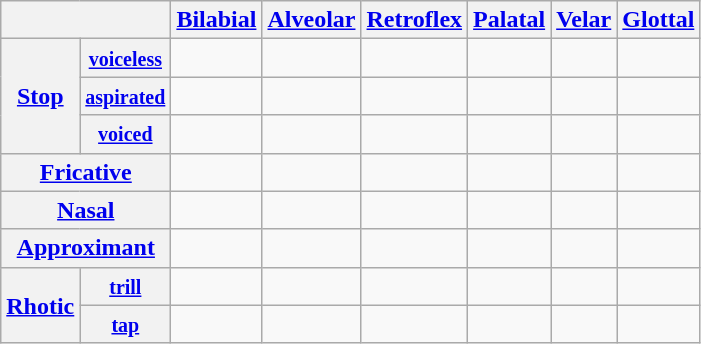<table class="wikitable" style="text-align: center;">
<tr>
<th colspan="2"></th>
<th><a href='#'>Bilabial</a></th>
<th><a href='#'>Alveolar</a></th>
<th><a href='#'>Retroflex</a></th>
<th><a href='#'>Palatal</a></th>
<th><a href='#'>Velar</a></th>
<th><a href='#'>Glottal</a></th>
</tr>
<tr>
<th rowspan="3"><a href='#'>Stop</a></th>
<th><small><a href='#'>voiceless</a></small></th>
<td></td>
<td></td>
<td></td>
<td></td>
<td></td>
<td></td>
</tr>
<tr>
<th><a href='#'><small>aspirated</small></a></th>
<td></td>
<td></td>
<td></td>
<td></td>
<td></td>
<td></td>
</tr>
<tr>
<th><a href='#'><small>voiced</small></a></th>
<td></td>
<td></td>
<td></td>
<td></td>
<td></td>
<td></td>
</tr>
<tr>
<th colspan="2"><a href='#'>Fricative</a></th>
<td></td>
<td></td>
<td></td>
<td></td>
<td></td>
<td></td>
</tr>
<tr>
<th colspan="2"><a href='#'>Nasal</a></th>
<td></td>
<td></td>
<td></td>
<td></td>
<td></td>
<td></td>
</tr>
<tr>
<th colspan="2"><a href='#'>Approximant</a></th>
<td></td>
<td></td>
<td></td>
<td></td>
<td></td>
<td></td>
</tr>
<tr>
<th rowspan="2"><a href='#'>Rhotic</a></th>
<th><a href='#'><small>trill</small></a></th>
<td></td>
<td></td>
<td></td>
<td></td>
<td></td>
<td></td>
</tr>
<tr>
<th><a href='#'><small>tap</small></a></th>
<td></td>
<td></td>
<td></td>
<td></td>
<td></td>
<td></td>
</tr>
</table>
